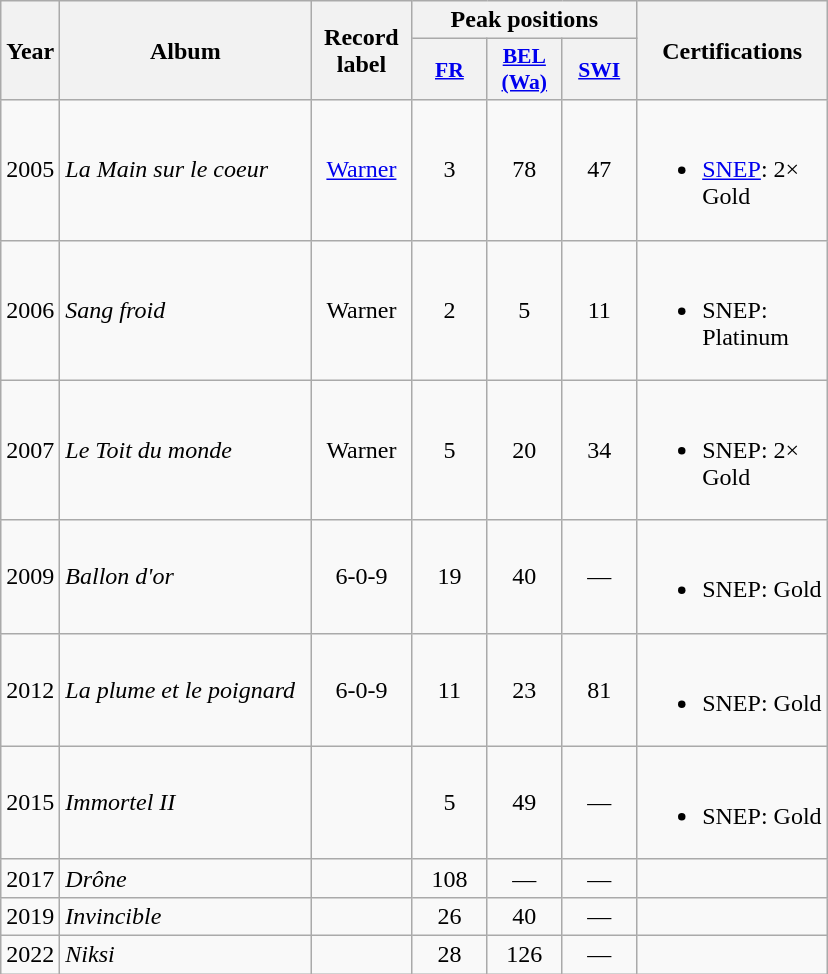<table class="wikitable">
<tr>
<th align="center" rowspan="2" width="10">Year</th>
<th align="center" rowspan="2" width="160">Album</th>
<th align="center" rowspan="2" width="60">Record <br>label</th>
<th align="center" colspan="3" width="30">Peak positions</th>
<th align="center" rowspan="2" width="120">Certifications</th>
</tr>
<tr>
<th scope="col" style="width:3em;font-size:90%;"><a href='#'>FR</a><br></th>
<th scope="col" style="width:3em;font-size:90%;"><a href='#'>BEL<br>(Wa)</a><br></th>
<th scope="col" style="width:3em;font-size:90%;"><a href='#'>SWI</a><br></th>
</tr>
<tr>
<td align="center">2005</td>
<td><em>La Main sur le coeur</em></td>
<td align="center"><a href='#'>Warner</a></td>
<td align="center">3</td>
<td align="center">78</td>
<td align="center">47</td>
<td><br><ul><li><a href='#'>SNEP</a>: 2× Gold</li></ul></td>
</tr>
<tr>
<td align="center">2006</td>
<td><em>Sang froid</em></td>
<td align="center">Warner</td>
<td align="center">2</td>
<td align="center">5</td>
<td align="center">11</td>
<td><br><ul><li>SNEP: Platinum</li></ul></td>
</tr>
<tr>
<td align="center">2007</td>
<td><em>Le Toit du monde</em></td>
<td align="center">Warner</td>
<td align="center">5</td>
<td align="center">20</td>
<td align="center">34</td>
<td><br><ul><li>SNEP: 2× Gold</li></ul></td>
</tr>
<tr>
<td align="center">2009</td>
<td><em>Ballon d'or</em></td>
<td align="center">6-0-9</td>
<td align="center">19</td>
<td align="center">40</td>
<td align="center">—</td>
<td><br><ul><li>SNEP: Gold</li></ul></td>
</tr>
<tr>
<td align="center">2012</td>
<td><em>La plume et le poignard</em></td>
<td align="center">6-0-9</td>
<td align="center">11</td>
<td align="center">23</td>
<td align="center">81</td>
<td><br><ul><li>SNEP: Gold</li></ul></td>
</tr>
<tr>
<td align="center">2015</td>
<td><em>Immortel II</em></td>
<td align="center"></td>
<td align="center">5</td>
<td align="center">49</td>
<td align="center">—</td>
<td><br><ul><li>SNEP: Gold</li></ul></td>
</tr>
<tr>
<td align="center">2017</td>
<td><em>Drône</em></td>
<td align="center"></td>
<td align="center">108<br></td>
<td align="center">—</td>
<td align="center">—</td>
<td align="center"></td>
</tr>
<tr>
<td align="center">2019</td>
<td><em>Invincible</em></td>
<td align="center"></td>
<td align="center">26<br></td>
<td align="center">40</td>
<td align="center">—</td>
<td align="center"></td>
</tr>
<tr>
<td align="center">2022</td>
<td><em>Niksi</em></td>
<td align="center"></td>
<td align="center">28<br></td>
<td align="center">126</td>
<td align="center">—</td>
<td align="center"></td>
</tr>
</table>
